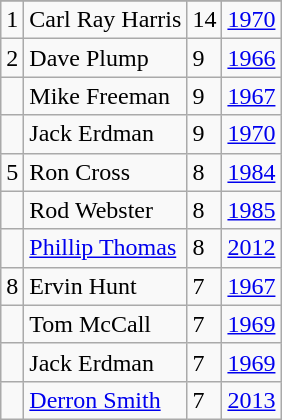<table class="wikitable">
<tr>
</tr>
<tr>
<td>1</td>
<td>Carl Ray Harris</td>
<td>14</td>
<td><a href='#'>1970</a></td>
</tr>
<tr>
<td>2</td>
<td>Dave Plump</td>
<td>9</td>
<td><a href='#'>1966</a></td>
</tr>
<tr>
<td></td>
<td>Mike Freeman</td>
<td>9</td>
<td><a href='#'>1967</a></td>
</tr>
<tr>
<td></td>
<td>Jack Erdman</td>
<td>9</td>
<td><a href='#'>1970</a></td>
</tr>
<tr>
<td>5</td>
<td>Ron Cross</td>
<td>8</td>
<td><a href='#'>1984</a></td>
</tr>
<tr>
<td></td>
<td>Rod Webster</td>
<td>8</td>
<td><a href='#'>1985</a></td>
</tr>
<tr>
<td></td>
<td><a href='#'>Phillip Thomas</a></td>
<td>8</td>
<td><a href='#'>2012</a></td>
</tr>
<tr>
<td>8</td>
<td>Ervin Hunt</td>
<td>7</td>
<td><a href='#'>1967</a></td>
</tr>
<tr>
<td></td>
<td>Tom McCall</td>
<td>7</td>
<td><a href='#'>1969</a></td>
</tr>
<tr>
<td></td>
<td>Jack Erdman</td>
<td>7</td>
<td><a href='#'>1969</a></td>
</tr>
<tr>
<td></td>
<td><a href='#'>Derron Smith</a></td>
<td>7</td>
<td><a href='#'>2013</a></td>
</tr>
</table>
